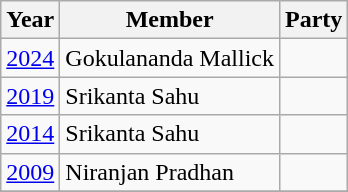<table class="wikitable sortable">
<tr>
<th>Year</th>
<th>Member</th>
<th>Party</th>
</tr>
<tr>
<td><a href='#'>2024</a></td>
<td>Gokulananda Mallick</td>
<td></td>
</tr>
<tr>
<td><a href='#'>2019</a></td>
<td>Srikanta Sahu</td>
<td></td>
</tr>
<tr>
<td><a href='#'>2014</a></td>
<td>Srikanta Sahu</td>
<td></td>
</tr>
<tr>
<td><a href='#'>2009</a></td>
<td>Niranjan Pradhan</td>
<td></td>
</tr>
<tr>
</tr>
</table>
